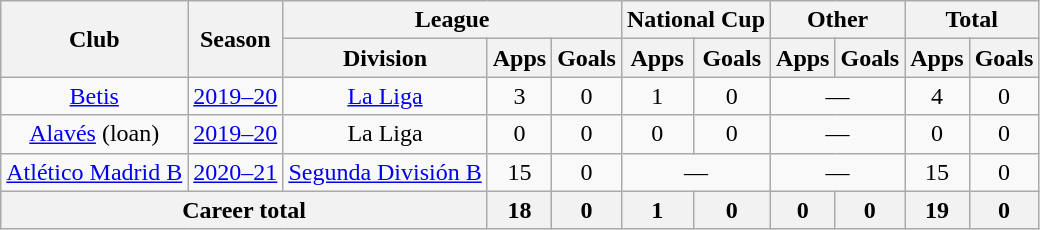<table class="wikitable" style="text-align:center">
<tr>
<th rowspan="2">Club</th>
<th rowspan="2">Season</th>
<th colspan="3">League</th>
<th colspan="2">National Cup</th>
<th colspan="2">Other</th>
<th colspan="2">Total</th>
</tr>
<tr>
<th>Division</th>
<th>Apps</th>
<th>Goals</th>
<th>Apps</th>
<th>Goals</th>
<th>Apps</th>
<th>Goals</th>
<th>Apps</th>
<th>Goals</th>
</tr>
<tr>
<td><a href='#'>Betis</a></td>
<td><a href='#'>2019–20</a></td>
<td><a href='#'>La Liga</a></td>
<td>3</td>
<td>0</td>
<td>1</td>
<td>0</td>
<td colspan="2">—</td>
<td>4</td>
<td>0</td>
</tr>
<tr>
<td><a href='#'>Alavés</a> (loan)</td>
<td><a href='#'>2019–20</a></td>
<td>La Liga</td>
<td>0</td>
<td>0</td>
<td>0</td>
<td>0</td>
<td colspan="2">—</td>
<td>0</td>
<td>0</td>
</tr>
<tr>
<td><a href='#'>Atlético Madrid B</a></td>
<td><a href='#'>2020–21</a></td>
<td><a href='#'>Segunda División B</a></td>
<td>15</td>
<td>0</td>
<td colspan="2">—</td>
<td colspan="2">—</td>
<td>15</td>
<td>0</td>
</tr>
<tr>
<th colspan="3">Career total</th>
<th>18</th>
<th>0</th>
<th>1</th>
<th>0</th>
<th>0</th>
<th>0</th>
<th>19</th>
<th>0</th>
</tr>
</table>
